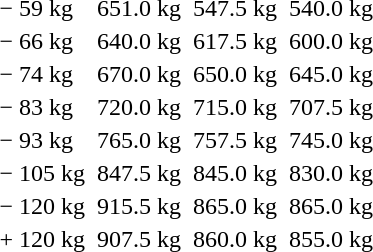<table>
<tr>
<td>− 59 kg</td>
<td></td>
<td>651.0 kg</td>
<td></td>
<td>547.5 kg</td>
<td></td>
<td>540.0 kg</td>
</tr>
<tr>
<td>− 66 kg</td>
<td></td>
<td>640.0 kg</td>
<td></td>
<td>617.5 kg</td>
<td></td>
<td>600.0 kg</td>
</tr>
<tr>
<td>− 74 kg</td>
<td></td>
<td>670.0 kg</td>
<td></td>
<td>650.0 kg</td>
<td></td>
<td>645.0 kg</td>
</tr>
<tr>
<td>− 83 kg</td>
<td></td>
<td>720.0 kg</td>
<td></td>
<td>715.0 kg</td>
<td></td>
<td>707.5 kg</td>
</tr>
<tr>
<td>− 93 kg</td>
<td></td>
<td>765.0 kg</td>
<td></td>
<td>757.5 kg</td>
<td></td>
<td>745.0 kg</td>
</tr>
<tr>
<td>− 105 kg</td>
<td></td>
<td>847.5 kg</td>
<td></td>
<td>845.0 kg</td>
<td></td>
<td>830.0 kg</td>
</tr>
<tr>
<td>− 120 kg</td>
<td></td>
<td>915.5 kg</td>
<td></td>
<td>865.0 kg</td>
<td></td>
<td>865.0 kg</td>
</tr>
<tr>
<td>+ 120 kg</td>
<td></td>
<td>907.5 kg</td>
<td></td>
<td>860.0 kg</td>
<td></td>
<td>855.0 kg</td>
</tr>
</table>
